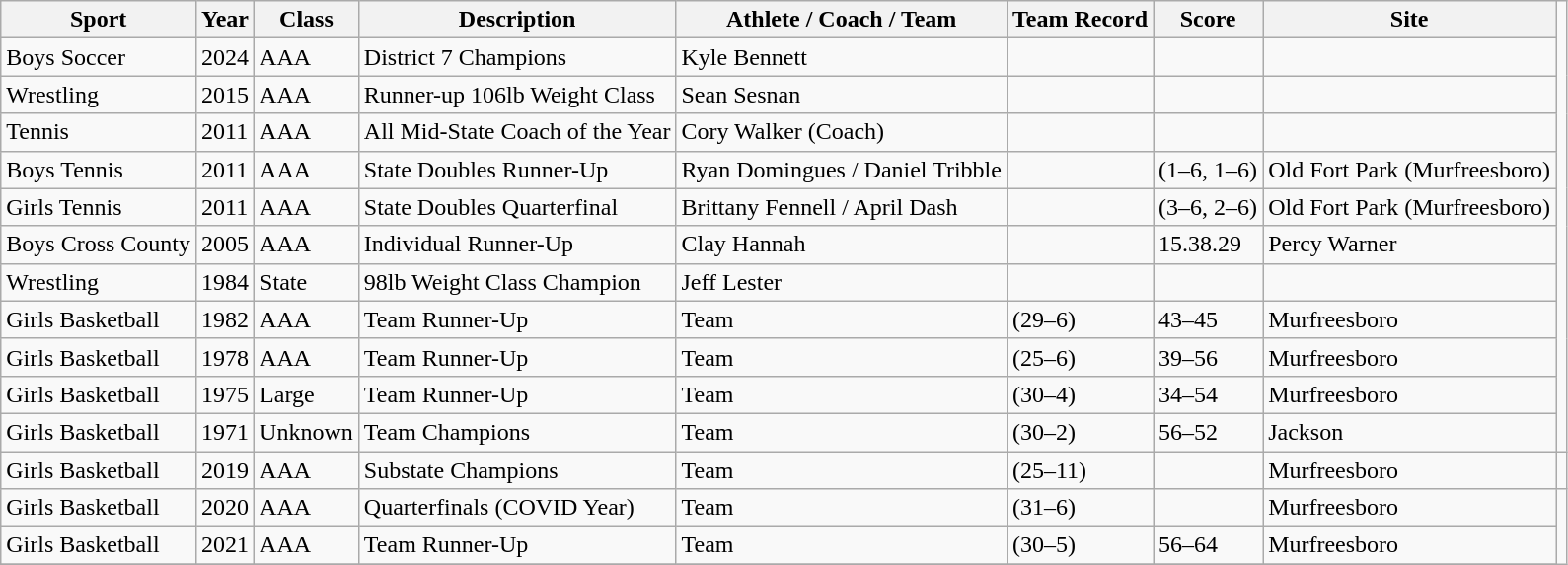<table class="wikitable">
<tr>
<th>Sport</th>
<th>Year</th>
<th>Class</th>
<th>Description</th>
<th>Athlete / Coach / Team</th>
<th>Team Record</th>
<th>Score</th>
<th>Site</th>
</tr>
<tr>
<td>Boys Soccer</td>
<td>2024</td>
<td>AAA</td>
<td>District 7 Champions</td>
<td>Kyle Bennett</td>
<td></td>
<td></td>
<td></td>
</tr>
<tr>
<td>Wrestling</td>
<td>2015</td>
<td>AAA</td>
<td>Runner-up 106lb Weight Class</td>
<td>Sean Sesnan</td>
<td></td>
<td></td>
<td></td>
</tr>
<tr>
<td>Tennis</td>
<td>2011</td>
<td>AAA</td>
<td>All Mid-State Coach of the Year</td>
<td>Cory Walker (Coach)</td>
<td></td>
<td></td>
<td></td>
</tr>
<tr>
<td>Boys Tennis</td>
<td>2011</td>
<td>AAA</td>
<td>State Doubles Runner-Up</td>
<td>Ryan Domingues / Daniel Tribble</td>
<td></td>
<td>(1–6, 1–6)</td>
<td>Old Fort Park (Murfreesboro)</td>
</tr>
<tr>
<td>Girls Tennis</td>
<td>2011</td>
<td>AAA</td>
<td>State Doubles Quarterfinal</td>
<td>Brittany Fennell / April Dash</td>
<td></td>
<td>(3–6, 2–6)</td>
<td>Old Fort Park (Murfreesboro)</td>
</tr>
<tr>
<td>Boys Cross County</td>
<td>2005</td>
<td>AAA</td>
<td>Individual Runner-Up</td>
<td>Clay Hannah</td>
<td></td>
<td>15.38.29</td>
<td>Percy Warner</td>
</tr>
<tr>
<td>Wrestling</td>
<td>1984</td>
<td>State</td>
<td>98lb Weight Class Champion</td>
<td>Jeff Lester</td>
<td></td>
<td></td>
<td></td>
</tr>
<tr>
<td>Girls Basketball</td>
<td>1982</td>
<td>AAA</td>
<td>Team Runner-Up</td>
<td>Team</td>
<td>(29–6)</td>
<td>43–45</td>
<td>Murfreesboro</td>
</tr>
<tr>
<td>Girls Basketball</td>
<td>1978</td>
<td>AAA</td>
<td>Team Runner-Up</td>
<td>Team</td>
<td>(25–6)</td>
<td>39–56</td>
<td>Murfreesboro</td>
</tr>
<tr>
<td>Girls Basketball</td>
<td>1975</td>
<td>Large</td>
<td>Team Runner-Up</td>
<td>Team</td>
<td>(30–4)</td>
<td>34–54</td>
<td>Murfreesboro</td>
</tr>
<tr>
<td>Girls Basketball</td>
<td>1971</td>
<td>Unknown</td>
<td>Team Champions</td>
<td>Team</td>
<td>(30–2)</td>
<td>56–52</td>
<td>Jackson</td>
</tr>
<tr>
<td>Girls Basketball</td>
<td>2019</td>
<td>AAA</td>
<td>Substate Champions</td>
<td>Team</td>
<td>(25–11)</td>
<td></td>
<td>Murfreesboro</td>
<td></td>
</tr>
<tr>
<td>Girls Basketball</td>
<td>2020</td>
<td>AAA</td>
<td>Quarterfinals (COVID Year)</td>
<td>Team</td>
<td>(31–6)</td>
<td></td>
<td>Murfreesboro</td>
</tr>
<tr>
<td>Girls Basketball</td>
<td>2021</td>
<td>AAA</td>
<td>Team Runner-Up</td>
<td>Team</td>
<td>(30–5)</td>
<td>56–64</td>
<td>Murfreesboro</td>
</tr>
<tr>
</tr>
</table>
